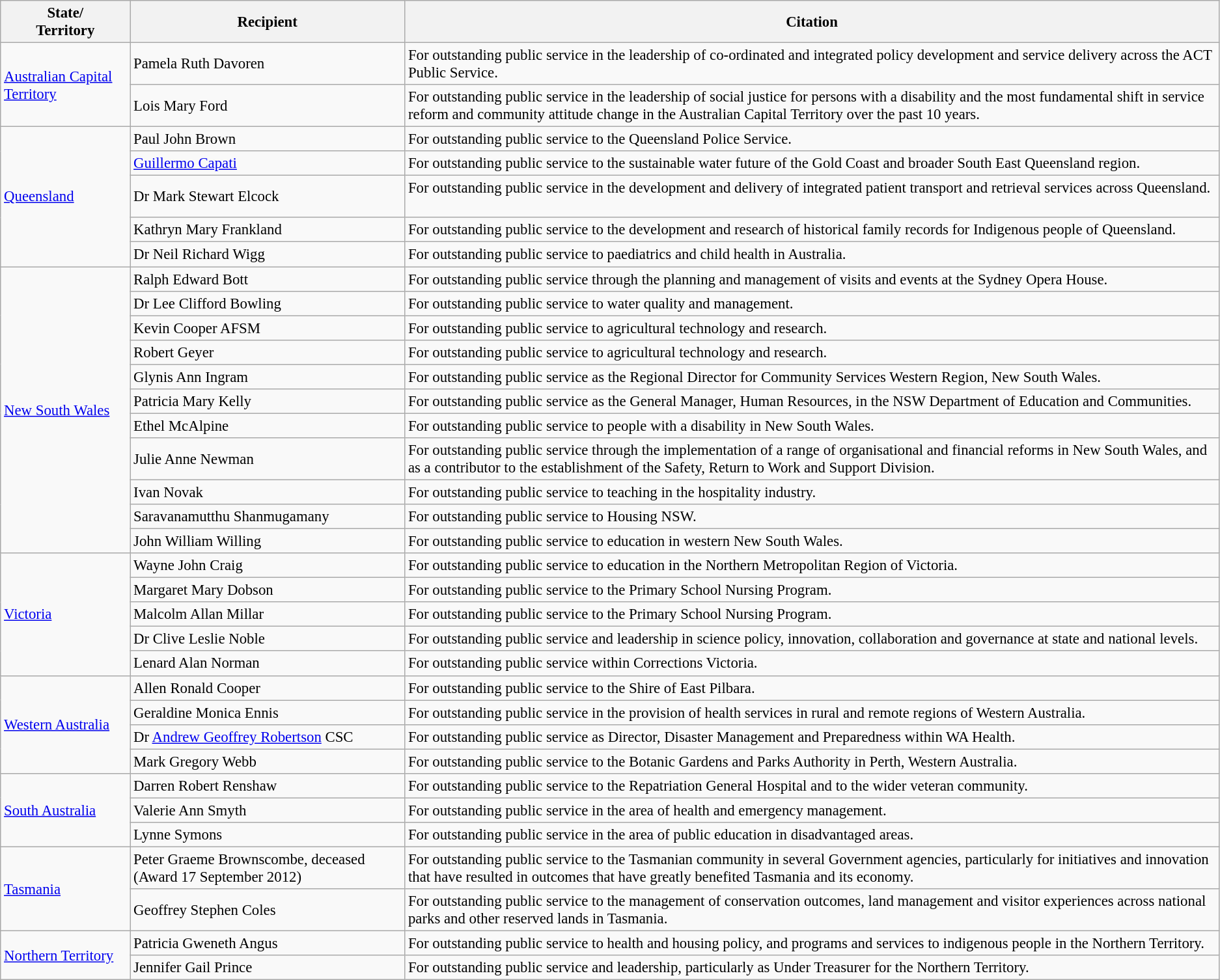<table class="wikitable" style="font-size:95%;">
<tr>
<th>State/<br>Territory</th>
<th>Recipient</th>
<th>Citation</th>
</tr>
<tr>
<td rowspan="2"><a href='#'>Australian Capital Territory</a></td>
<td>Pamela Ruth Davoren</td>
<td>For outstanding public service in the leadership of co-ordinated and integrated policy development and service delivery across the ACT Public Service.</td>
</tr>
<tr>
<td>Lois Mary Ford</td>
<td>For outstanding public service in the leadership of social justice for persons with a disability and the most fundamental shift in service reform and community attitude change in the Australian Capital Territory over the past 10 years.</td>
</tr>
<tr>
<td rowspan="5"><a href='#'>Queensland</a></td>
<td>Paul John Brown</td>
<td>For outstanding public service to the Queensland Police Service.</td>
</tr>
<tr>
<td><a href='#'>Guillermo Capati</a></td>
<td>For outstanding public service to the sustainable water future of the Gold Coast and broader South East Queensland region.</td>
</tr>
<tr>
<td>Dr Mark Stewart Elcock</td>
<td>For outstanding public service in the development and delivery of integrated patient transport and retrieval services across Queensland.  </td>
</tr>
<tr>
<td>Kathryn Mary Frankland</td>
<td>For outstanding public service to the development and research of historical family records for Indigenous people of Queensland.</td>
</tr>
<tr>
<td>Dr Neil Richard Wigg</td>
<td>For outstanding public service to paediatrics and child health in Australia.</td>
</tr>
<tr>
<td rowspan="11"><a href='#'>New South Wales</a></td>
<td>Ralph Edward Bott</td>
<td>For outstanding public service through the planning and management of visits and events at the Sydney Opera House.</td>
</tr>
<tr>
<td>Dr Lee Clifford Bowling</td>
<td>For outstanding public service to water quality and management.</td>
</tr>
<tr>
<td>Kevin Cooper AFSM</td>
<td>For outstanding public service to agricultural technology and research.</td>
</tr>
<tr>
<td>Robert Geyer</td>
<td>For outstanding public service to agricultural technology and research.</td>
</tr>
<tr>
<td>Glynis Ann Ingram</td>
<td>For outstanding public service as the Regional Director for Community Services Western Region, New South Wales.</td>
</tr>
<tr>
<td>Patricia Mary Kelly</td>
<td>For outstanding public service as the General Manager, Human Resources, in the NSW Department of Education and Communities.</td>
</tr>
<tr>
<td>Ethel McAlpine</td>
<td>For outstanding public service to people with a disability in New South Wales.</td>
</tr>
<tr>
<td>Julie Anne Newman</td>
<td>For outstanding public service through the implementation of a range of organisational and financial reforms in New South Wales, and as a contributor to the establishment of the Safety, Return to Work and Support Division.</td>
</tr>
<tr>
<td>Ivan Novak</td>
<td>For outstanding public service to teaching in the hospitality industry.</td>
</tr>
<tr>
<td>Saravanamutthu Shanmugamany</td>
<td>For outstanding public service to Housing NSW.</td>
</tr>
<tr>
<td>John William Willing</td>
<td>For outstanding public service to education in western New South Wales.</td>
</tr>
<tr>
<td rowspan="5"><a href='#'>Victoria</a></td>
<td>Wayne John Craig</td>
<td>For outstanding public service to education in the Northern Metropolitan Region of Victoria.</td>
</tr>
<tr>
<td>Margaret Mary Dobson</td>
<td>For outstanding public service to the Primary School Nursing Program.</td>
</tr>
<tr>
<td>Malcolm Allan Millar</td>
<td>For outstanding public service to the Primary School Nursing Program.</td>
</tr>
<tr>
<td>Dr Clive Leslie Noble</td>
<td>For outstanding public service and leadership in science policy, innovation, collaboration and governance at state and national levels.</td>
</tr>
<tr>
<td>Lenard Alan Norman</td>
<td>For outstanding public service within Corrections Victoria.</td>
</tr>
<tr>
<td rowspan="4"><a href='#'>Western Australia</a></td>
<td>Allen Ronald Cooper</td>
<td>For outstanding public service to the Shire of East Pilbara.</td>
</tr>
<tr>
<td>Geraldine Monica Ennis</td>
<td>For outstanding public service in the provision of health services in rural and remote regions of Western Australia.</td>
</tr>
<tr>
<td>Dr <a href='#'>Andrew Geoffrey Robertson</a> CSC</td>
<td>For outstanding public service as Director, Disaster Management and Preparedness within WA Health.</td>
</tr>
<tr>
<td>Mark Gregory Webb</td>
<td>For outstanding public service to the Botanic Gardens and Parks Authority in Perth, Western Australia.</td>
</tr>
<tr>
<td rowspan="3"><a href='#'>South Australia</a></td>
<td>Darren Robert Renshaw</td>
<td>For outstanding public service to the Repatriation General Hospital and to the wider veteran community.</td>
</tr>
<tr>
<td>Valerie Ann Smyth</td>
<td>For outstanding public service in the area of health and emergency management.</td>
</tr>
<tr>
<td>Lynne Symons</td>
<td>For outstanding public service in the area of public education in disadvantaged areas.</td>
</tr>
<tr>
<td rowspan="2"><a href='#'>Tasmania</a></td>
<td>Peter Graeme Brownscombe, deceased (Award 17 September 2012)</td>
<td>For outstanding public service to the Tasmanian community in several Government agencies, particularly for initiatives and innovation that have resulted in outcomes that have greatly benefited Tasmania and its economy.</td>
</tr>
<tr>
<td>Geoffrey Stephen Coles</td>
<td>For outstanding public service to the management of conservation outcomes, land management and visitor experiences across national parks and other reserved lands in Tasmania.</td>
</tr>
<tr>
<td rowspan="2"><a href='#'>Northern Territory</a></td>
<td>Patricia Gweneth Angus</td>
<td>For outstanding public service to health and housing policy, and programs and services to indigenous people in the Northern Territory.</td>
</tr>
<tr>
<td>Jennifer Gail Prince</td>
<td>For outstanding public service and leadership, particularly as Under Treasurer for the Northern Territory.</td>
</tr>
</table>
